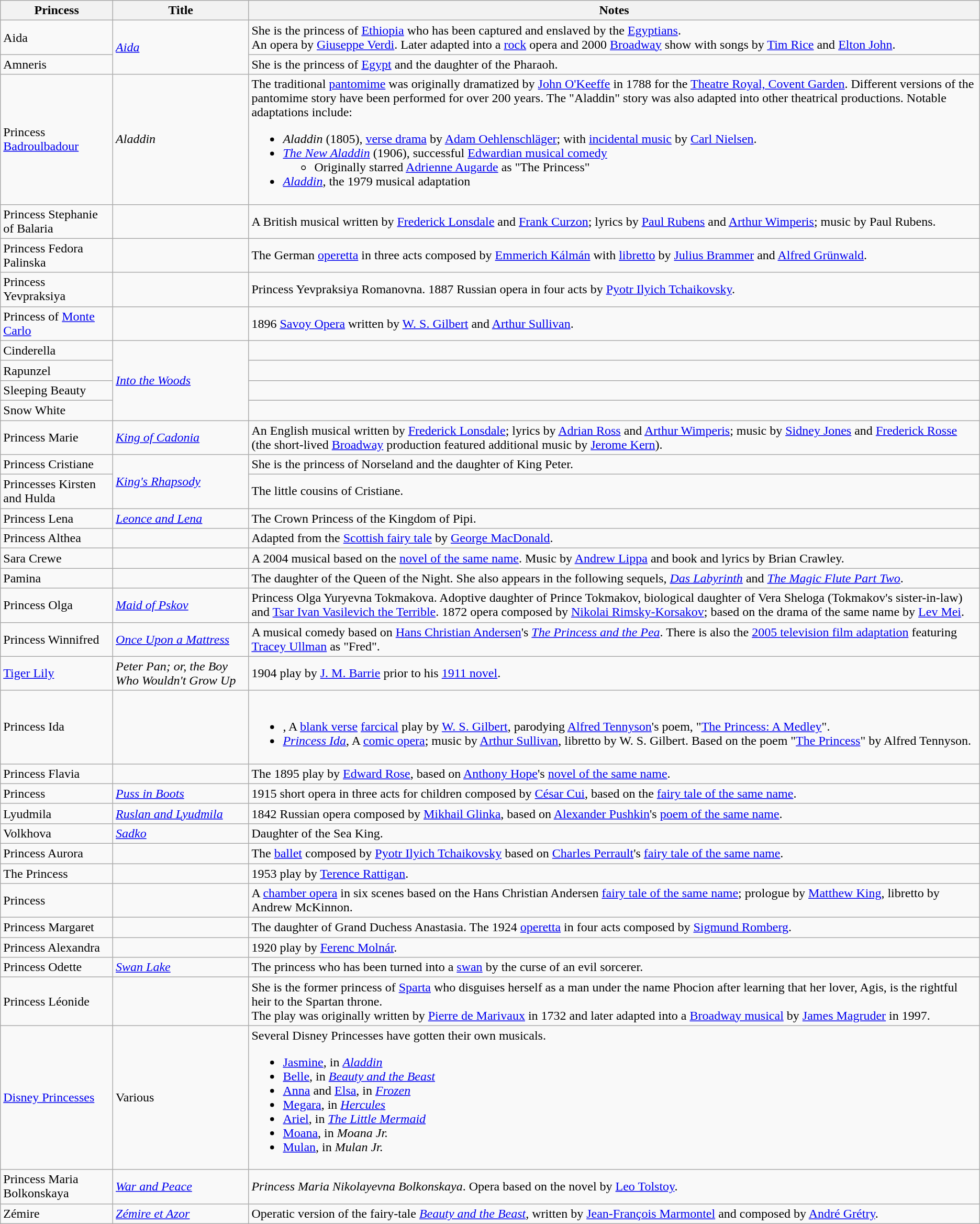<table class="wikitable sortable">
<tr>
<th>Princess</th>
<th>Title</th>
<th class="unsortable">Notes</th>
</tr>
<tr>
<td>Aida</td>
<td rowspan="2"><em><a href='#'>Aida</a></em></td>
<td>She is the princess of <a href='#'>Ethiopia</a> who has been captured and enslaved by the <a href='#'>Egyptians</a>.<br>An opera by <a href='#'>Giuseppe Verdi</a>. Later adapted into a <a href='#'>rock</a> opera and 2000 <a href='#'>Broadway</a> show with songs by <a href='#'>Tim Rice</a> and <a href='#'>Elton John</a>.</td>
</tr>
<tr>
<td>Amneris</td>
<td>She is the princess of <a href='#'>Egypt</a> and the daughter of the Pharaoh.</td>
</tr>
<tr>
<td>Princess <a href='#'>Badroulbadour</a></td>
<td><em>Aladdin</em></td>
<td>The traditional <a href='#'>pantomime</a> was originally dramatized by <a href='#'>John O'Keeffe</a> in 1788 for the <a href='#'>Theatre Royal, Covent Garden</a>. Different versions of the pantomime story have been performed for over 200 years. The "Aladdin" story was also adapted into other theatrical productions. Notable adaptations include:<br><ul><li><em>Aladdin</em> (1805), <a href='#'>verse drama</a> by <a href='#'>Adam Oehlenschläger</a>; with <a href='#'>incidental music</a> by <a href='#'>Carl Nielsen</a>.</li><li><em><a href='#'>The New Aladdin</a></em> (1906), successful <a href='#'>Edwardian musical comedy</a><ul><li>Originally starred <a href='#'>Adrienne Augarde</a> as "The Princess"</li></ul></li><li><em><a href='#'>Aladdin</a></em>, the 1979 musical adaptation</li></ul></td>
</tr>
<tr>
<td>Princess Stephanie of Balaria</td>
<td><em></em></td>
<td>A British musical written by <a href='#'>Frederick Lonsdale</a> and <a href='#'>Frank Curzon</a>; lyrics by <a href='#'>Paul Rubens</a> and <a href='#'>Arthur Wimperis</a>; music by Paul Rubens.</td>
</tr>
<tr>
<td>Princess Fedora Palinska</td>
<td><em></em></td>
<td>The German <a href='#'>operetta</a> in three acts composed by <a href='#'>Emmerich Kálmán</a> with <a href='#'>libretto</a> by <a href='#'>Julius Brammer</a> and <a href='#'>Alfred Grünwald</a>.</td>
</tr>
<tr>
<td>Princess Yevpraksiya</td>
<td><em></em></td>
<td>Princess Yevpraksiya Romanovna. 1887 Russian opera in four acts by <a href='#'>Pyotr Ilyich Tchaikovsky</a>.</td>
</tr>
<tr>
<td>Princess of <a href='#'>Monte Carlo</a></td>
<td><em></em></td>
<td>1896 <a href='#'>Savoy Opera</a> written by <a href='#'>W. S. Gilbert</a> and <a href='#'>Arthur Sullivan</a>.</td>
</tr>
<tr>
<td>Cinderella</td>
<td rowspan="4"><em><a href='#'>Into the Woods</a></em></td>
<td></td>
</tr>
<tr>
<td>Rapunzel</td>
<td></td>
</tr>
<tr>
<td>Sleeping Beauty</td>
<td></td>
</tr>
<tr>
<td>Snow White</td>
<td></td>
</tr>
<tr>
<td>Princess Marie</td>
<td><em><a href='#'>King of Cadonia</a></em></td>
<td>An English musical written by <a href='#'>Frederick Lonsdale</a>; lyrics by <a href='#'>Adrian Ross</a> and <a href='#'>Arthur Wimperis</a>; music by <a href='#'>Sidney Jones</a> and <a href='#'>Frederick Rosse</a> (the short-lived <a href='#'>Broadway</a> production featured additional music by <a href='#'>Jerome Kern</a>).</td>
</tr>
<tr>
<td>Princess Cristiane</td>
<td rowspan="2"><em><a href='#'>King's Rhapsody</a></em></td>
<td>She is the princess of Norseland and the daughter of King Peter.</td>
</tr>
<tr>
<td>Princesses Kirsten and Hulda</td>
<td>The little cousins of Cristiane.</td>
</tr>
<tr>
<td>Princess Lena</td>
<td><em><a href='#'>Leonce and Lena</a></em></td>
<td>The Crown Princess of the Kingdom of Pipi.</td>
</tr>
<tr>
<td>Princess Althea</td>
<td><em></em></td>
<td>Adapted from the <a href='#'>Scottish fairy tale</a> by <a href='#'>George MacDonald</a>.</td>
</tr>
<tr>
<td>Sara Crewe</td>
<td><em></em></td>
<td>A 2004 musical based on the <a href='#'>novel of the same name</a>. Music by <a href='#'>Andrew Lippa</a> and book and lyrics by Brian Crawley.</td>
</tr>
<tr>
<td>Pamina</td>
<td><em></em></td>
<td>The daughter of the Queen of the Night. She also appears in the following sequels, <em><a href='#'>Das Labyrinth</a></em> and <em><a href='#'>The Magic Flute Part Two</a></em>.</td>
</tr>
<tr>
<td>Princess Olga</td>
<td><em><a href='#'>Maid of Pskov</a></em></td>
<td>Princess Olga Yuryevna Tokmakova. Adoptive daughter of Prince Tokmakov, biological daughter of Vera Sheloga (Tokmakov's sister-in-law) and <a href='#'>Tsar Ivan Vasilevich the Terrible</a>. 1872 opera composed by <a href='#'>Nikolai Rimsky-Korsakov</a>; based on the drama of the same name by <a href='#'>Lev Mei</a>.</td>
</tr>
<tr>
<td>Princess Winnifred</td>
<td><em><a href='#'>Once Upon a Mattress</a></em></td>
<td>A musical comedy based on <a href='#'>Hans Christian Andersen</a>'s <em><a href='#'>The Princess and the Pea</a></em>. There is also the <a href='#'>2005 television film adaptation</a> featuring <a href='#'>Tracey Ullman</a> as "Fred".</td>
</tr>
<tr>
<td><a href='#'>Tiger Lily</a></td>
<td><em>Peter Pan; or, the Boy Who Wouldn't Grow Up</em></td>
<td>1904 play by <a href='#'>J. M. Barrie</a> prior to his <a href='#'>1911 novel</a>.</td>
</tr>
<tr>
<td>Princess Ida</td>
<td><em></em></td>
<td><br><ul><li><em></em>, A <a href='#'>blank verse</a> <a href='#'>farcical</a> play by <a href='#'>W. S. Gilbert</a>, parodying <a href='#'>Alfred Tennyson</a>'s poem, "<a href='#'>The Princess: A Medley</a>".</li><li><em><a href='#'>Princess Ida</a></em>, A <a href='#'>comic opera</a>; music by <a href='#'>Arthur Sullivan</a>, libretto by W. S. Gilbert. Based on the poem "<a href='#'>The Princess</a>" by Alfred Tennyson.</li></ul></td>
</tr>
<tr>
<td>Princess Flavia</td>
<td><em></em></td>
<td>The 1895 play by <a href='#'>Edward Rose</a>, based on <a href='#'>Anthony Hope</a>'s <a href='#'>novel of the same name</a>.</td>
</tr>
<tr>
<td>Princess</td>
<td><em><a href='#'>Puss in Boots</a></em></td>
<td>1915 short opera in three acts for children composed by <a href='#'>César Cui</a>, based on the <a href='#'>fairy tale of the same name</a>.</td>
</tr>
<tr>
<td>Lyudmila</td>
<td><em><a href='#'>Ruslan and Lyudmila</a></em></td>
<td>1842 Russian opera composed by <a href='#'>Mikhail Glinka</a>, based on <a href='#'>Alexander Pushkin</a>'s <a href='#'>poem of the same name</a>.</td>
</tr>
<tr>
<td>Volkhova</td>
<td><em><a href='#'>Sadko</a></em></td>
<td>Daughter of the Sea King.</td>
</tr>
<tr>
<td>Princess Aurora</td>
<td><em></em></td>
<td>The <a href='#'>ballet</a> composed by <a href='#'>Pyotr Ilyich Tchaikovsky</a> based on <a href='#'>Charles Perrault</a>'s <a href='#'>fairy tale of the same name</a>.</td>
</tr>
<tr>
<td>The Princess</td>
<td><em></em></td>
<td>1953 play by <a href='#'>Terence Rattigan</a>.</td>
</tr>
<tr>
<td>Princess</td>
<td><em></em></td>
<td>A <a href='#'>chamber opera</a> in six scenes based on the Hans Christian Andersen <a href='#'>fairy tale of the same name</a>; prologue by <a href='#'>Matthew King</a>, libretto by Andrew McKinnon.</td>
</tr>
<tr>
<td>Princess Margaret</td>
<td><em></em></td>
<td>The daughter of Grand Duchess Anastasia. The 1924 <a href='#'>operetta</a> in four acts composed by <a href='#'>Sigmund Romberg</a>.</td>
</tr>
<tr>
<td>Princess Alexandra</td>
<td><em></em></td>
<td>1920 play by <a href='#'>Ferenc Molnár</a>.</td>
</tr>
<tr>
<td>Princess Odette</td>
<td><em><a href='#'>Swan Lake</a></em></td>
<td>The princess who has been turned into a <a href='#'>swan</a> by the curse of an evil sorcerer.</td>
</tr>
<tr>
<td>Princess Léonide</td>
<td><em></em></td>
<td>She is the former princess of <a href='#'>Sparta</a> who disguises herself as a man under the name Phocion after learning that her lover, Agis, is the rightful heir to the Spartan throne.<br>The play was originally written by <a href='#'>Pierre de Marivaux</a> in 1732 and later adapted into a <a href='#'>Broadway musical</a> by <a href='#'>James Magruder</a> in 1997.</td>
</tr>
<tr>
<td><a href='#'>Disney Princesses</a></td>
<td>Various</td>
<td>Several Disney Princesses have gotten their own musicals.<br><ul><li><a href='#'>Jasmine</a>, in <em><a href='#'>Aladdin</a></em></li><li><a href='#'>Belle</a>, in <em><a href='#'>Beauty and the Beast</a></em></li><li><a href='#'>Anna</a> and <a href='#'>Elsa</a>, in <em><a href='#'>Frozen</a></em></li><li><a href='#'>Megara</a>, in <em><a href='#'>Hercules</a></em></li><li><a href='#'>Ariel</a>, in <em><a href='#'>The Little Mermaid</a></em></li><li><a href='#'>Moana</a>, in <em>Moana Jr.</em></li><li><a href='#'>Mulan</a>, in <em>Mulan Jr.</em></li></ul></td>
</tr>
<tr>
<td>Princess Maria Bolkonskaya</td>
<td><em><a href='#'>War and Peace</a></em></td>
<td><em>Princess Maria Nikolayevna Bolkonskaya</em>. Opera based on the novel by <a href='#'>Leo Tolstoy</a>.</td>
</tr>
<tr>
<td>Zémire</td>
<td><em><a href='#'>Zémire et Azor</a></em></td>
<td>Operatic version of the fairy-tale <em><a href='#'>Beauty and the Beast</a></em>, written by <a href='#'>Jean-François Marmontel</a> and composed by <a href='#'>André Grétry</a>.</td>
</tr>
</table>
